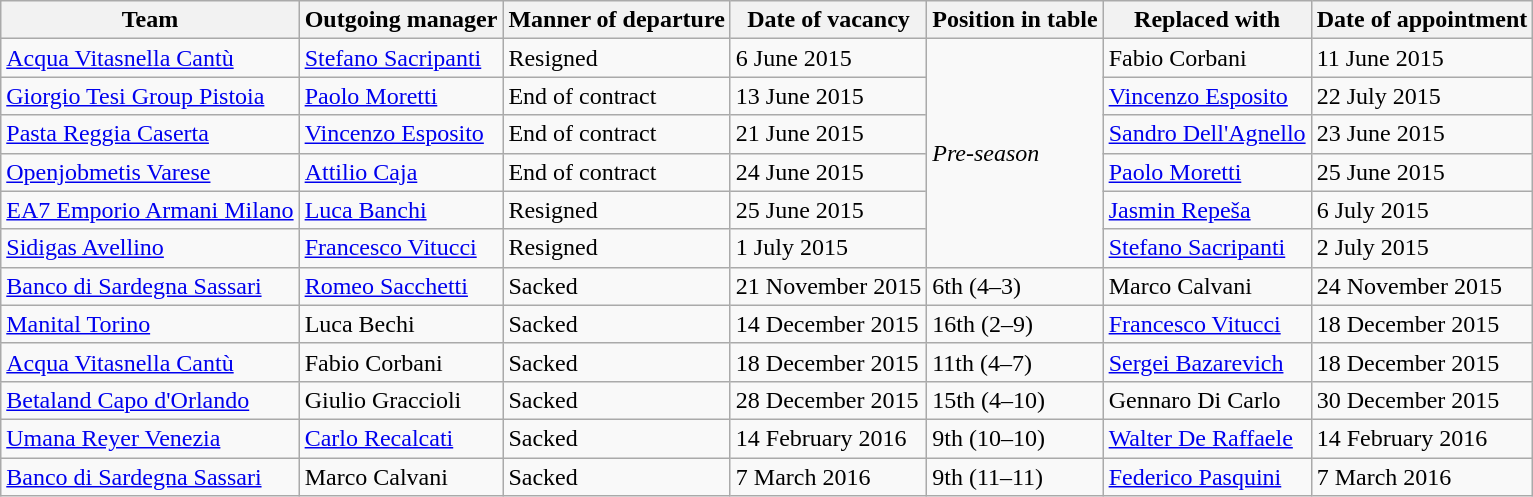<table class="wikitable sortable">
<tr>
<th>Team</th>
<th>Outgoing manager</th>
<th>Manner of departure</th>
<th>Date of vacancy</th>
<th>Position in table</th>
<th>Replaced with</th>
<th>Date of appointment</th>
</tr>
<tr>
<td><a href='#'>Acqua Vitasnella Cantù</a></td>
<td> <a href='#'>Stefano Sacripanti</a></td>
<td>Resigned</td>
<td>6 June 2015</td>
<td rowspan=6><em>Pre-season</em></td>
<td> Fabio Corbani</td>
<td>11 June 2015</td>
</tr>
<tr>
<td><a href='#'>Giorgio Tesi Group Pistoia</a></td>
<td> <a href='#'>Paolo Moretti</a></td>
<td>End of contract</td>
<td>13 June 2015</td>
<td> <a href='#'>Vincenzo Esposito</a></td>
<td>22 July 2015</td>
</tr>
<tr>
<td><a href='#'>Pasta Reggia Caserta</a></td>
<td>  <a href='#'>Vincenzo Esposito</a></td>
<td>End of contract</td>
<td>21 June 2015</td>
<td> <a href='#'>Sandro Dell'Agnello</a></td>
<td>23 June 2015</td>
</tr>
<tr>
<td><a href='#'>Openjobmetis Varese</a></td>
<td> <a href='#'>Attilio Caja</a></td>
<td>End of contract</td>
<td>24 June 2015</td>
<td> <a href='#'>Paolo Moretti</a></td>
<td>25 June 2015</td>
</tr>
<tr>
<td><a href='#'>EA7 Emporio Armani Milano</a></td>
<td> <a href='#'>Luca Banchi</a></td>
<td>Resigned</td>
<td>25 June 2015</td>
<td> <a href='#'>Jasmin Repeša</a></td>
<td>6 July 2015</td>
</tr>
<tr>
<td><a href='#'>Sidigas Avellino</a></td>
<td> <a href='#'>Francesco Vitucci</a></td>
<td>Resigned</td>
<td>1 July 2015</td>
<td> <a href='#'>Stefano Sacripanti</a></td>
<td>2 July 2015</td>
</tr>
<tr>
<td><a href='#'>Banco di Sardegna Sassari</a></td>
<td> <a href='#'>Romeo Sacchetti</a></td>
<td>Sacked</td>
<td>21 November 2015</td>
<td>6th (4–3)</td>
<td> Marco Calvani</td>
<td>24 November 2015</td>
</tr>
<tr>
<td><a href='#'>Manital Torino</a></td>
<td> Luca Bechi</td>
<td>Sacked</td>
<td>14 December 2015</td>
<td>16th (2–9)</td>
<td> <a href='#'>Francesco Vitucci</a></td>
<td>18 December 2015</td>
</tr>
<tr>
<td><a href='#'>Acqua Vitasnella Cantù</a></td>
<td> Fabio Corbani</td>
<td>Sacked</td>
<td>18 December 2015</td>
<td>11th (4–7)</td>
<td> <a href='#'>Sergei Bazarevich</a></td>
<td>18 December 2015</td>
</tr>
<tr>
<td><a href='#'>Betaland Capo d'Orlando</a></td>
<td> Giulio Graccioli</td>
<td>Sacked</td>
<td>28 December 2015</td>
<td>15th (4–10)</td>
<td> Gennaro Di Carlo</td>
<td>30 December 2015</td>
</tr>
<tr>
<td><a href='#'>Umana Reyer Venezia</a></td>
<td> <a href='#'>Carlo Recalcati</a></td>
<td>Sacked</td>
<td>14 February 2016</td>
<td>9th (10–10)</td>
<td> <a href='#'>Walter De Raffaele</a></td>
<td>14 February 2016</td>
</tr>
<tr>
<td><a href='#'>Banco di Sardegna Sassari</a></td>
<td> Marco Calvani</td>
<td>Sacked</td>
<td>7 March 2016</td>
<td>9th (11–11)</td>
<td> <a href='#'>Federico Pasquini</a></td>
<td>7 March 2016</td>
</tr>
</table>
